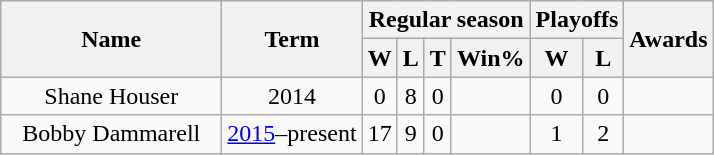<table class="wikitable" style="text-align:center">
<tr>
<th rowspan="2" style="width:140px;">Name</th>
<th rowspan="2">Term</th>
<th colspan="4">Regular season</th>
<th colspan="2">Playoffs</th>
<th rowspan="2">Awards</th>
</tr>
<tr>
<th>W</th>
<th>L</th>
<th>T</th>
<th>Win%</th>
<th>W</th>
<th>L</th>
</tr>
<tr>
<td>Shane Houser</td>
<td>2014</td>
<td>0</td>
<td>8</td>
<td>0</td>
<td></td>
<td>0</td>
<td>0</td>
<td style="text-align:left"></td>
</tr>
<tr>
<td>Bobby Dammarell</td>
<td><a href='#'>2015</a>–present</td>
<td>17</td>
<td>9</td>
<td>0</td>
<td></td>
<td>1</td>
<td>2</td>
<td style="text-align:left"></td>
</tr>
</table>
